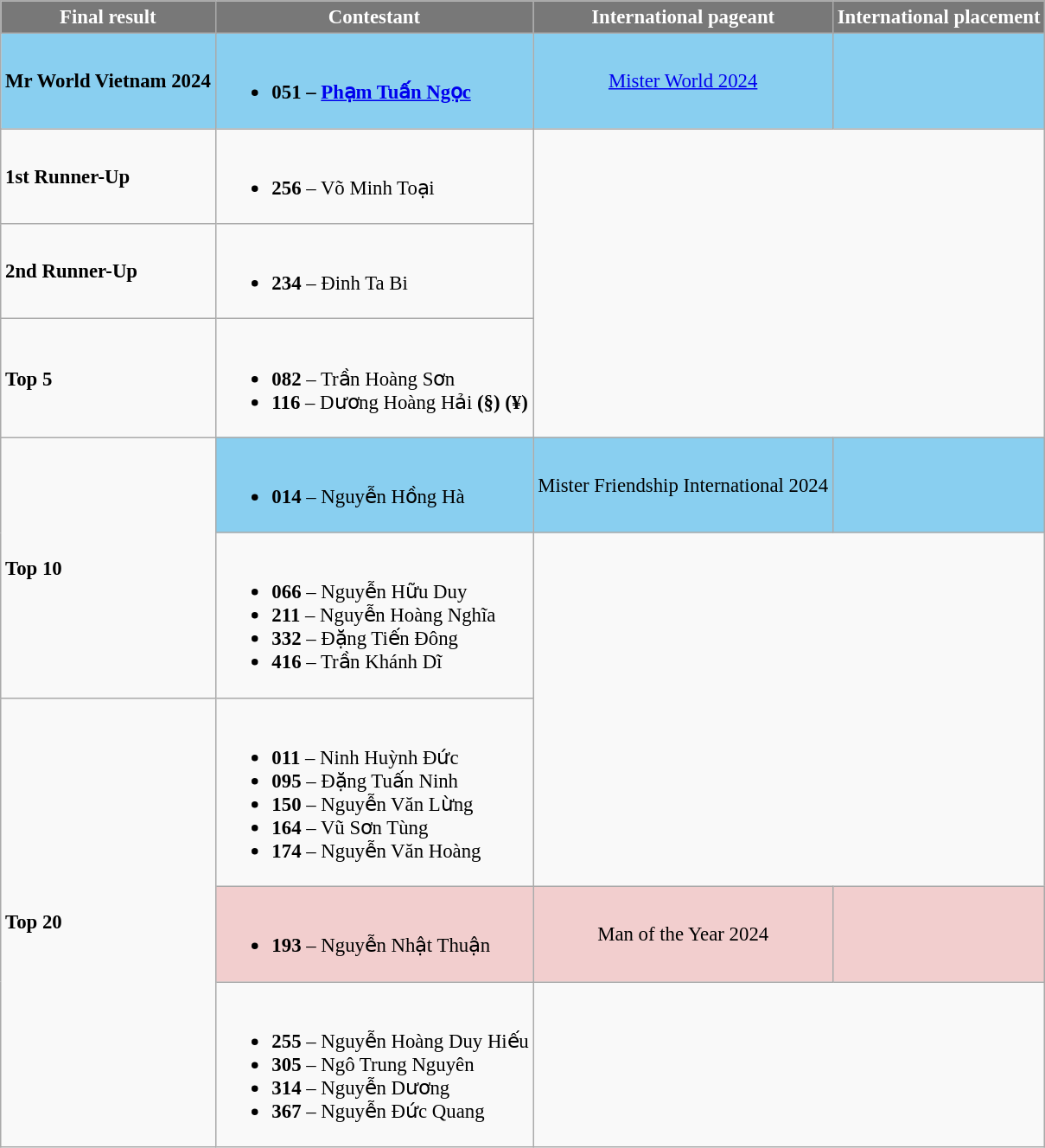<table class="wikitable sortable" style="font-size: 95%;">
<tr>
<th style="background-color:#787878;color:#FFFFFF;">Final result</th>
<th style="background-color:#787878;color:#FFFFFF;">Contestant</th>
<th style="background-color:#787878;color:#FFFFFF;">International pageant</th>
<th style="background-color:#787878;color:#FFFFFF;">International placement</th>
</tr>
<tr style="background-color:#89CFF0">
<td><strong>Mr World Vietnam 2024</strong></td>
<td><br><ul><li><strong>051 – <a href='#'>Phạm Tuấn Ngọc</a></strong></li></ul></td>
<td style="text-align:center;"><a href='#'>Mister World 2024</a></td>
<td></td>
</tr>
<tr>
<td><strong>1st Runner-Up</strong></td>
<td><br><ul><li><strong>256</strong> – Võ Minh Toại</li></ul></td>
</tr>
<tr>
<td><strong>2nd Runner-Up</strong></td>
<td><br><ul><li><strong>234</strong> – Đinh Ta Bi</li></ul></td>
</tr>
<tr>
<td><strong>Top 5</strong></td>
<td><br><ul><li><strong>082</strong> – Trần Hoàng Sơn</li><li><strong>116</strong> – Dương Hoàng Hải <strong>(§)</strong> <strong>(¥)</strong></li></ul></td>
</tr>
<tr>
<td rowspan="2"><strong>Top 10</strong></td>
<td style="background-color:#89CFF0"><br><ul><li><strong>014</strong> – Nguyễn Hồng Hà</li></ul></td>
<td style="background-color:#89CFF0; text-align:center;">Mister Friendship International 2024</td>
<td style="background-color:#89CFF0"></td>
</tr>
<tr>
<td><br><ul><li><strong>066</strong> – Nguyễn Hữu Duy</li><li><strong>211</strong> – Nguyễn Hoàng Nghĩa</li><li><strong>332</strong> – Đặng Tiến Đông</li><li><strong>416</strong> – Trần Khánh Dĩ</li></ul></td>
</tr>
<tr>
<td rowspan="3"><strong>Top 20</strong></td>
<td><br><ul><li><strong>011</strong> – Ninh Huỳnh Đức</li><li><strong>095</strong> – Đặng Tuấn Ninh</li><li><strong>150</strong> – Nguyễn Văn Lừng</li><li><strong>164</strong> – Vũ Sơn Tùng</li><li><strong>174</strong> – Nguyễn Văn Hoàng</li></ul></td>
</tr>
<tr style="background-color:#F2CECE">
<td><br><ul><li><strong>193</strong> – Nguyễn Nhật Thuận</li></ul></td>
<td style="text-align:center;">Man of the Year 2024</td>
<td></td>
</tr>
<tr>
<td><br><ul><li><strong>255</strong> – Nguyễn Hoàng Duy Hiếu</li><li><strong>305</strong> – Ngô Trung Nguyên</li><li><strong>314</strong> – Nguyễn Dương</li><li><strong>367</strong> – Nguyễn Đức Quang</li></ul></td>
</tr>
</table>
